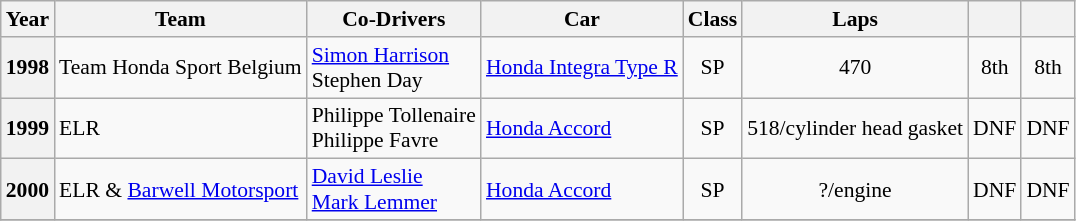<table class="wikitable" style="font-size:90%">
<tr>
<th>Year</th>
<th>Team</th>
<th>Co-Drivers</th>
<th>Car</th>
<th>Class</th>
<th>Laps</th>
<th></th>
<th></th>
</tr>
<tr style="text-align:center;">
<th>1998</th>
<td align="left" nowrap> Team Honda Sport Belgium</td>
<td align="left" nowrap> <a href='#'>Simon Harrison</a><br> Stephen Day</td>
<td align="left" nowrap><a href='#'>Honda Integra Type R</a></td>
<td>SP</td>
<td>470</td>
<td>8th</td>
<td>8th</td>
</tr>
<tr style="text-align:center;">
<th>1999</th>
<td align="left" nowrap> ELR</td>
<td align="left" nowrap> Philippe Tollenaire<br> Philippe Favre</td>
<td align="left" nowrap><a href='#'>Honda Accord</a></td>
<td>SP</td>
<td>518/cylinder head gasket</td>
<td>DNF</td>
<td>DNF</td>
</tr>
<tr style="text-align:center;">
<th>2000</th>
<td align="left" nowrap> ELR & <a href='#'>Barwell Motorsport</a></td>
<td align="left" nowrap> <a href='#'>David Leslie</a><br> <a href='#'>Mark Lemmer</a></td>
<td align="left" nowrap><a href='#'>Honda Accord</a></td>
<td>SP</td>
<td>?/engine</td>
<td>DNF</td>
<td>DNF</td>
</tr>
<tr style="text-align:center;">
</tr>
</table>
